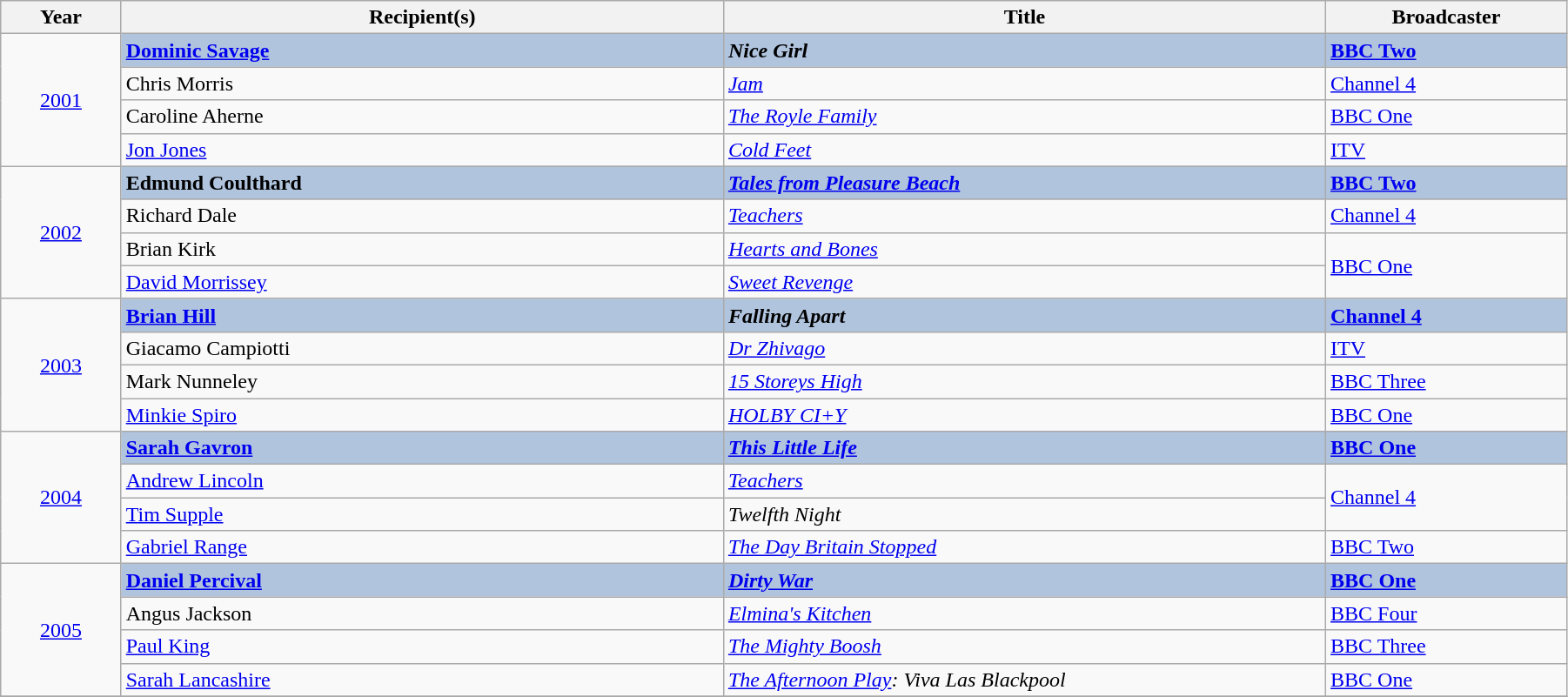<table class="wikitable" width="95%">
<tr>
<th width=5%>Year</th>
<th width=25%>Recipient(s)</th>
<th width=25%>Title</th>
<th width=10%>Broadcaster</th>
</tr>
<tr>
<td rowspan="4" style="text-align:center;"><a href='#'>2001</a></td>
<td style="background:#B0C4DE;"><strong><a href='#'>Dominic Savage</a></strong></td>
<td style="background:#B0C4DE;"><strong><em>Nice Girl</em></strong></td>
<td style="background:#B0C4DE;"><strong><a href='#'>BBC Two</a></strong></td>
</tr>
<tr>
<td>Chris Morris</td>
<td><em><a href='#'>Jam</a></em></td>
<td><a href='#'>Channel 4</a></td>
</tr>
<tr>
<td>Caroline Aherne</td>
<td><em><a href='#'>The Royle Family</a></em></td>
<td><a href='#'>BBC One</a></td>
</tr>
<tr>
<td><a href='#'>Jon Jones</a></td>
<td><em><a href='#'>Cold Feet</a></em></td>
<td><a href='#'>ITV</a></td>
</tr>
<tr>
<td rowspan="4" style="text-align:center;"><a href='#'>2002</a></td>
<td style="background:#B0C4DE;"><strong>Edmund Coulthard</strong></td>
<td style="background:#B0C4DE;"><strong><em><a href='#'>Tales from Pleasure Beach</a></em></strong></td>
<td style="background:#B0C4DE;"><strong><a href='#'>BBC Two</a></strong></td>
</tr>
<tr>
<td>Richard Dale</td>
<td><em><a href='#'>Teachers</a></em></td>
<td><a href='#'>Channel 4</a></td>
</tr>
<tr>
<td>Brian Kirk</td>
<td><em><a href='#'>Hearts and Bones</a></em></td>
<td rowspan="2"><a href='#'>BBC One</a></td>
</tr>
<tr>
<td><a href='#'>David Morrissey</a></td>
<td><em><a href='#'>Sweet Revenge</a></em></td>
</tr>
<tr>
<td rowspan="4" style="text-align:center;"><a href='#'>2003</a></td>
<td style="background:#B0C4DE;"><strong><a href='#'>Brian Hill</a></strong></td>
<td style="background:#B0C4DE;"><strong><em>Falling Apart</em></strong></td>
<td style="background:#B0C4DE;"><strong><a href='#'>Channel 4</a></strong></td>
</tr>
<tr>
<td>Giacamo Campiotti</td>
<td><em><a href='#'>Dr Zhivago</a></em></td>
<td><a href='#'>ITV</a></td>
</tr>
<tr>
<td>Mark Nunneley</td>
<td><em><a href='#'>15 Storeys High</a></em></td>
<td><a href='#'>BBC Three</a></td>
</tr>
<tr>
<td><a href='#'>Minkie Spiro</a></td>
<td><em><a href='#'>HOLBY CI+Y</a></em></td>
<td><a href='#'>BBC One</a></td>
</tr>
<tr>
<td rowspan="4" style="text-align:center;"><a href='#'>2004</a></td>
<td style="background:#B0C4DE;"><strong><a href='#'>Sarah Gavron</a></strong></td>
<td style="background:#B0C4DE;"><strong><em><a href='#'>This Little Life</a></em></strong></td>
<td style="background:#B0C4DE;"><strong><a href='#'>BBC One</a></strong></td>
</tr>
<tr>
<td><a href='#'>Andrew Lincoln</a></td>
<td><em><a href='#'>Teachers</a></em></td>
<td rowspan="2"><a href='#'>Channel 4</a></td>
</tr>
<tr>
<td><a href='#'>Tim Supple</a></td>
<td><em>Twelfth Night</em></td>
</tr>
<tr>
<td><a href='#'>Gabriel Range</a></td>
<td><em><a href='#'>The Day Britain Stopped</a></em></td>
<td><a href='#'>BBC Two</a></td>
</tr>
<tr>
<td rowspan="4" style="text-align:center;"><a href='#'>2005</a></td>
<td style="background:#B0C4DE;"><strong><a href='#'>Daniel Percival</a></strong></td>
<td style="background:#B0C4DE;"><strong><em><a href='#'>Dirty War</a></em></strong></td>
<td style="background:#B0C4DE;"><strong><a href='#'>BBC One</a></strong></td>
</tr>
<tr>
<td>Angus Jackson</td>
<td><em><a href='#'>Elmina's Kitchen</a></em></td>
<td><a href='#'>BBC Four</a></td>
</tr>
<tr>
<td><a href='#'>Paul King</a></td>
<td><em><a href='#'>The Mighty Boosh</a></em></td>
<td><a href='#'>BBC Three</a></td>
</tr>
<tr>
<td><a href='#'>Sarah Lancashire</a></td>
<td><em><a href='#'>The Afternoon Play</a>: Viva Las Blackpool</em></td>
<td><a href='#'>BBC One</a></td>
</tr>
<tr>
</tr>
</table>
